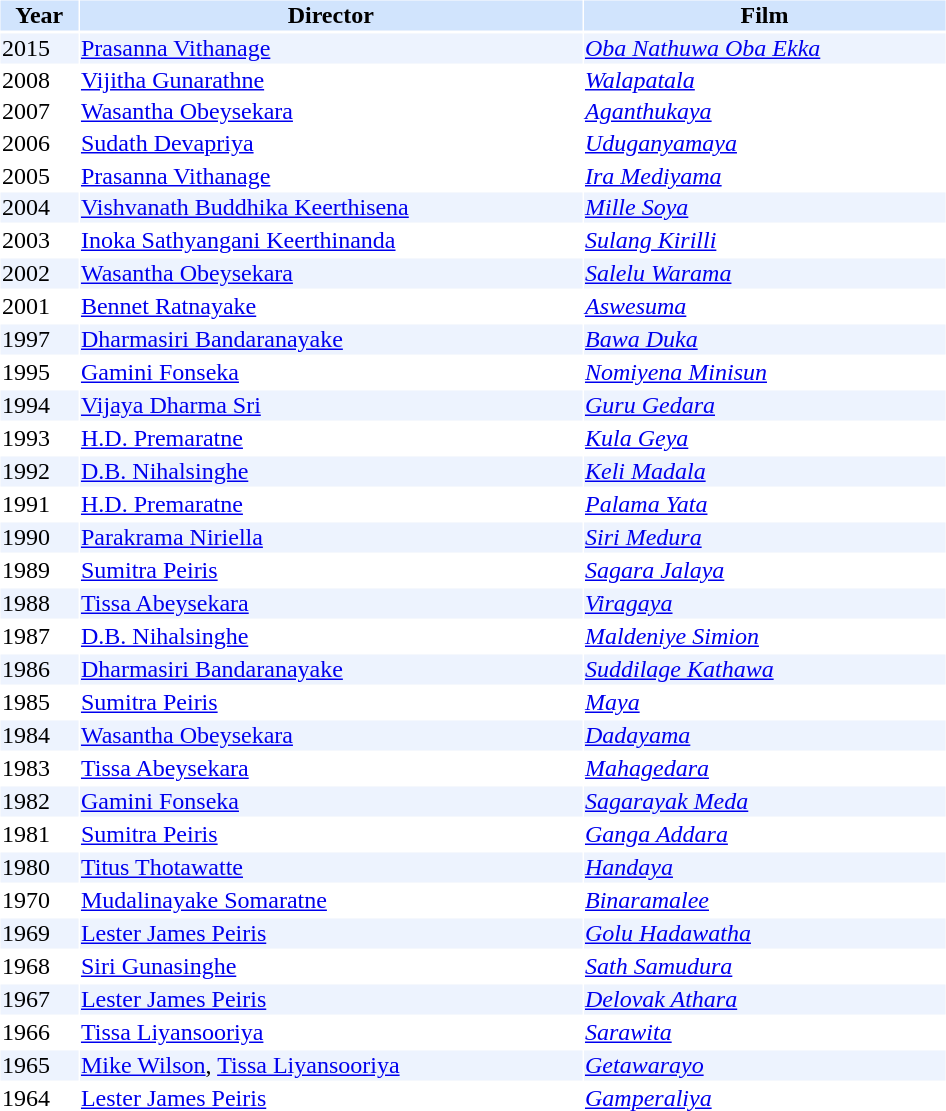<table cellspacing="1" cellpadding="1" border="0" width="50%">
<tr bgcolor="#d1e4fd">
<th>Year</th>
<th>Director</th>
<th>Film</th>
</tr>
<tr>
</tr>
<tr bgcolor=#edf3fe>
<td>2015</td>
<td><a href='#'>Prasanna Vithanage</a></td>
<td><em><a href='#'>Oba Nathuwa Oba Ekka</a></em></td>
</tr>
<tr>
<td>2008</td>
<td><a href='#'>Vijitha Gunarathne</a></td>
<td><em><a href='#'>Walapatala</a></em> </td>
</tr>
<tr>
<td>2007</td>
<td><a href='#'>Wasantha Obeysekara</a></td>
<td><em><a href='#'>Aganthukaya</a></em></td>
</tr>
<tr>
<td>2006</td>
<td><a href='#'>Sudath Devapriya</a></td>
<td><em><a href='#'>Uduganyamaya</a></em></td>
</tr>
<tr>
</tr>
<tr bgcolor=>
<td>2005</td>
<td><a href='#'>Prasanna Vithanage</a></td>
<td><em><a href='#'>Ira Mediyama</a></em></td>
</tr>
<tr bgcolor=#edf3fe>
<td>2004</td>
<td><a href='#'>Vishvanath Buddhika Keerthisena</a></td>
<td><em><a href='#'>Mille Soya</a></em></td>
</tr>
<tr>
</tr>
<tr bgcolor=>
<td>2003</td>
<td><a href='#'>Inoka Sathyangani Keerthinanda</a></td>
<td><em><a href='#'>Sulang Kirilli</a></em></td>
</tr>
<tr>
</tr>
<tr bgcolor=#edf3fe>
<td>2002</td>
<td><a href='#'>Wasantha Obeysekara</a></td>
<td><em><a href='#'>Salelu Warama</a></em></td>
</tr>
<tr>
</tr>
<tr bgcolor=>
<td>2001</td>
<td><a href='#'>Bennet Ratnayake</a></td>
<td><em><a href='#'>Aswesuma</a></em></td>
</tr>
<tr>
</tr>
<tr bgcolor=#edf3fe>
<td>1997</td>
<td><a href='#'>Dharmasiri Bandaranayake</a></td>
<td><em><a href='#'>Bawa Duka</a></em></td>
</tr>
<tr>
</tr>
<tr bgcolor=>
<td>1995</td>
<td><a href='#'>Gamini Fonseka</a></td>
<td><em><a href='#'>Nomiyena Minisun</a></em></td>
</tr>
<tr>
</tr>
<tr bgcolor=#edf3fe>
<td>1994</td>
<td><a href='#'>Vijaya Dharma Sri</a></td>
<td><em><a href='#'>Guru Gedara</a></em></td>
</tr>
<tr>
</tr>
<tr bgcolor=>
<td>1993</td>
<td><a href='#'>H.D. Premaratne</a></td>
<td><em><a href='#'>Kula Geya</a></em></td>
</tr>
<tr>
</tr>
<tr bgcolor=#edf3fe>
<td>1992</td>
<td><a href='#'>D.B. Nihalsinghe</a></td>
<td><em><a href='#'>Keli Madala</a></em></td>
</tr>
<tr>
</tr>
<tr bgcolor=>
<td>1991</td>
<td><a href='#'>H.D. Premaratne</a></td>
<td><em><a href='#'>Palama Yata</a></em></td>
</tr>
<tr>
</tr>
<tr bgcolor=#edf3fe>
<td>1990</td>
<td><a href='#'>Parakrama Niriella</a></td>
<td><em><a href='#'>Siri Medura</a></em></td>
</tr>
<tr>
</tr>
<tr bgcolor=>
<td>1989</td>
<td><a href='#'>Sumitra Peiris</a></td>
<td><em><a href='#'>Sagara Jalaya</a></em></td>
</tr>
<tr>
</tr>
<tr bgcolor=#edf3fe>
<td>1988</td>
<td><a href='#'>Tissa Abeysekara</a></td>
<td><em><a href='#'>Viragaya</a></em></td>
</tr>
<tr>
</tr>
<tr bgcolor=>
<td>1987</td>
<td><a href='#'>D.B. Nihalsinghe</a></td>
<td><em><a href='#'>Maldeniye Simion</a></em></td>
</tr>
<tr>
</tr>
<tr bgcolor=#edf3fe>
<td>1986</td>
<td><a href='#'>Dharmasiri Bandaranayake</a></td>
<td><em><a href='#'>Suddilage Kathawa</a></em></td>
</tr>
<tr>
</tr>
<tr bgcolor=>
<td>1985</td>
<td><a href='#'>Sumitra Peiris</a></td>
<td><em><a href='#'>Maya</a></em></td>
</tr>
<tr>
</tr>
<tr bgcolor=#edf3fe>
<td>1984</td>
<td><a href='#'>Wasantha Obeysekara</a></td>
<td><em><a href='#'>Dadayama</a></em></td>
</tr>
<tr>
</tr>
<tr bgcolor=>
<td>1983</td>
<td><a href='#'>Tissa Abeysekara</a></td>
<td><em><a href='#'>Mahagedara</a></em></td>
</tr>
<tr>
</tr>
<tr bgcolor=#edf3fe>
<td>1982</td>
<td><a href='#'>Gamini Fonseka</a></td>
<td><em><a href='#'>Sagarayak Meda</a></em></td>
</tr>
<tr>
</tr>
<tr bgcolor=>
<td>1981</td>
<td><a href='#'>Sumitra Peiris</a></td>
<td><em><a href='#'>Ganga Addara</a></em></td>
</tr>
<tr>
</tr>
<tr bgcolor=#edf3fe>
<td>1980</td>
<td><a href='#'>Titus Thotawatte</a></td>
<td><em><a href='#'>Handaya</a></em></td>
</tr>
<tr>
</tr>
<tr bgcolor=>
<td>1970</td>
<td><a href='#'>Mudalinayake Somaratne</a></td>
<td><em><a href='#'>Binaramalee</a></em></td>
</tr>
<tr>
</tr>
<tr bgcolor=#edf3fe>
<td>1969</td>
<td><a href='#'>Lester James Peiris</a></td>
<td><em><a href='#'>Golu Hadawatha</a></em></td>
</tr>
<tr>
</tr>
<tr bgcolor=>
<td>1968</td>
<td><a href='#'>Siri Gunasinghe</a></td>
<td><em><a href='#'>Sath Samudura</a></em></td>
</tr>
<tr>
</tr>
<tr bgcolor=#edf3fe>
<td>1967</td>
<td><a href='#'>Lester James Peiris</a></td>
<td><em><a href='#'>Delovak Athara</a></em></td>
</tr>
<tr>
</tr>
<tr bgcolor=>
<td>1966</td>
<td><a href='#'>Tissa Liyansooriya</a></td>
<td><em><a href='#'>Sarawita</a></em></td>
</tr>
<tr>
</tr>
<tr bgcolor=#edf3fe>
<td>1965</td>
<td><a href='#'>Mike Wilson</a>, <a href='#'>Tissa Liyansooriya</a></td>
<td><em><a href='#'>Getawarayo</a></em></td>
</tr>
<tr>
</tr>
<tr bgcolor=>
<td>1964</td>
<td><a href='#'>Lester James Peiris</a></td>
<td><em><a href='#'>Gamperaliya</a></em></td>
</tr>
</table>
